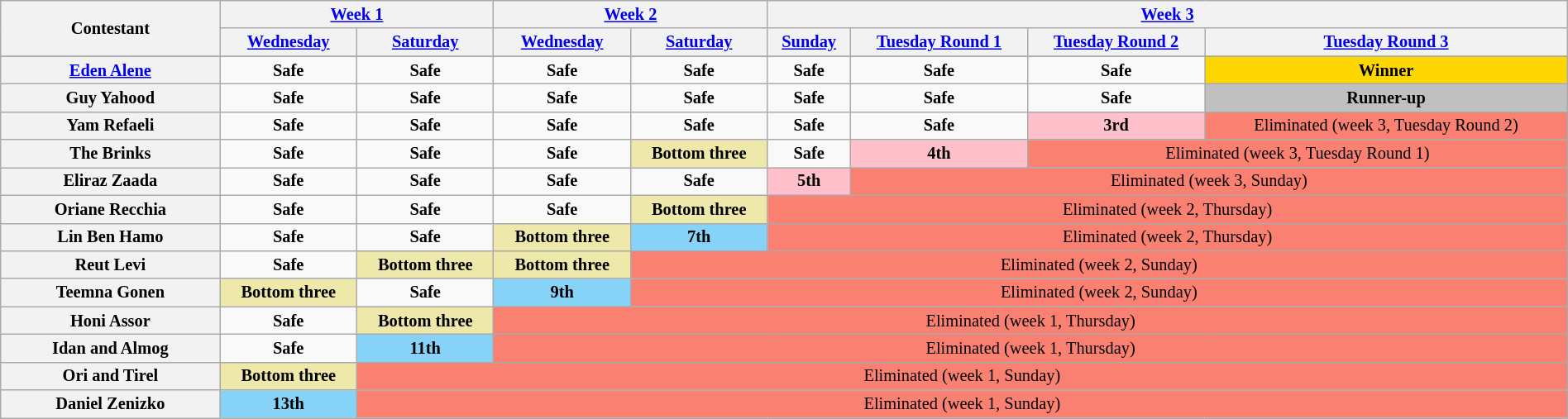<table class="wikitable" style="text-align:center; font-size:85%; width:100%;">
<tr>
<th style="width:14%;" scope="col" rowspan="2">Contestant</th>
<th scope="col" colspan="2"><a href='#'>Week 1</a></th>
<th scope="col" colspan="2"><a href='#'>Week 2</a></th>
<th scope="col" colspan="5"><a href='#'>Week 3</a></th>
</tr>
<tr>
<th><a href='#'>Wednesday</a></th>
<th><a href='#'>Saturday</a></th>
<th><a href='#'>Wednesday</a></th>
<th><a href='#'>Saturday</a></th>
<th><a href='#'>Sunday</a></th>
<th><a href='#'>Tuesday Round 1</a></th>
<th><a href='#'>Tuesday Round 2</a></th>
<th><a href='#'>Tuesday Round 3</a></th>
</tr>
<tr>
</tr>
<tr>
<th scope="row"><a href='#'>Eden Alene</a></th>
<td><strong>Safe</strong></td>
<td><strong>Safe</strong></td>
<td><strong>Safe</strong></td>
<td><strong>Safe</strong></td>
<td><strong>Safe</strong></td>
<td><strong>Safe</strong></td>
<td><strong>Safe</strong></td>
<td style="background:gold;"><strong>Winner</strong></td>
</tr>
<tr>
<th scope="row">Guy Yahood</th>
<td><strong>Safe</strong></td>
<td><strong>Safe</strong></td>
<td><strong>Safe</strong></td>
<td><strong>Safe</strong></td>
<td><strong>Safe</strong></td>
<td><strong>Safe</strong></td>
<td><strong>Safe</strong></td>
<td style="background:silver;"><strong>Runner-up</strong></td>
</tr>
<tr>
<th scope="row">Yam Refaeli</th>
<td><strong>Safe</strong></td>
<td><strong>Safe</strong></td>
<td><strong>Safe</strong></td>
<td><strong>Safe</strong></td>
<td><strong>Safe</strong></td>
<td><strong>Safe</strong></td>
<td style="background:pink;"><strong>3rd</strong></td>
<td colspan="2" style="background:salmon;">Eliminated (week 3, Tuesday Round 2)</td>
</tr>
<tr>
<th scope="row">The Brinks</th>
<td><strong>Safe</strong></td>
<td><strong>Safe</strong></td>
<td><strong>Safe</strong></td>
<td style="background:#EEE8AA;"><strong>Bottom three</strong></td>
<td><strong>Safe</strong></td>
<td style="background:pink;"><strong>4th</strong></td>
<td colspan="3" style="background:salmon;">Eliminated (week 3, Tuesday Round 1)</td>
</tr>
<tr>
<th scope="row">Eliraz Zaada</th>
<td><strong>Safe</strong></td>
<td><strong>Safe</strong></td>
<td><strong>Safe</strong></td>
<td><strong>Safe</strong></td>
<td style="background:pink;"><strong>5th</strong></td>
<td colspan="3" style="background:salmon;">Eliminated (week 3, Sunday)</td>
</tr>
<tr>
<th scope="row">Oriane Recchia</th>
<td><strong>Safe</strong></td>
<td><strong>Safe</strong></td>
<td><strong>Safe</strong></td>
<td style="background:#EEE8AA;"><strong>Bottom three</strong></td>
<td colspan="4" style="background:salmon;">Eliminated (week 2, Thursday)</td>
</tr>
<tr>
<th scope="row">Lin Ben Hamo</th>
<td><strong>Safe</strong></td>
<td><strong>Safe</strong></td>
<td style="background:#EEE8AA;"><strong>Bottom three</strong></td>
<td style="background:#87D3F8;"><strong>7th</strong></td>
<td colspan="4" style="background:salmon;">Eliminated (week 2, Thursday)</td>
</tr>
<tr>
<th scope="row">Reut Levi</th>
<td><strong>Safe</strong></td>
<td style="background:#EEE8AA;"><strong>Bottom three</strong></td>
<td style="background:#EEE8AA;"><strong>Bottom three</strong></td>
<td colspan="5" style="background:salmon;">Eliminated (week 2, Sunday)</td>
</tr>
<tr>
<th scope="row">Teemna Gonen</th>
<td style="background:#EEE8AA;"><strong>Bottom three</strong></td>
<td><strong>Safe</strong></td>
<td style="background:#87D3F8;"><strong>9th</strong></td>
<td colspan="5" style="background:salmon;">Eliminated (week 2, Sunday)</td>
</tr>
<tr>
<th scope="row">Honi Assor</th>
<td><strong>Safe</strong></td>
<td style="background:#EEE8AA;"><strong>Bottom three</strong></td>
<td colspan="6" style="background:salmon;">Eliminated (week 1, Thursday)</td>
</tr>
<tr>
<th scope="row">Idan and Almog</th>
<td><strong>Safe</strong></td>
<td style="background:#87D3F8;"><strong>11th</strong></td>
<td colspan="7" style="background:salmon;">Eliminated (week 1, Thursday)</td>
</tr>
<tr>
<th scope="row">Ori and Tirel</th>
<td style="background:#EEE8AA;"><strong>Bottom three</strong></td>
<td colspan="8" style="background:salmon;">Eliminated (week 1, Sunday)</td>
</tr>
<tr>
<th scope="row">Daniel Zenizko</th>
<td style="background:#87D3F8;"><strong>13th</strong></td>
<td colspan="8" style="background:salmon;">Eliminated (week 1, Sunday)</td>
</tr>
</table>
